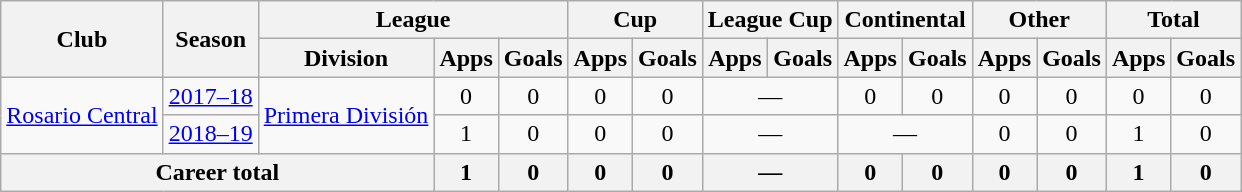<table class="wikitable" style="text-align:center">
<tr>
<th rowspan="2">Club</th>
<th rowspan="2">Season</th>
<th colspan="3">League</th>
<th colspan="2">Cup</th>
<th colspan="2">League Cup</th>
<th colspan="2">Continental</th>
<th colspan="2">Other</th>
<th colspan="2">Total</th>
</tr>
<tr>
<th>Division</th>
<th>Apps</th>
<th>Goals</th>
<th>Apps</th>
<th>Goals</th>
<th>Apps</th>
<th>Goals</th>
<th>Apps</th>
<th>Goals</th>
<th>Apps</th>
<th>Goals</th>
<th>Apps</th>
<th>Goals</th>
</tr>
<tr>
<td rowspan="2"><a href='#'>Rosario Central</a></td>
<td><a href='#'>2017–18</a></td>
<td rowspan="2"><a href='#'>Primera División</a></td>
<td>0</td>
<td>0</td>
<td>0</td>
<td>0</td>
<td colspan="2">—</td>
<td>0</td>
<td>0</td>
<td>0</td>
<td>0</td>
<td>0</td>
<td>0</td>
</tr>
<tr>
<td><a href='#'>2018–19</a></td>
<td>1</td>
<td>0</td>
<td>0</td>
<td>0</td>
<td colspan="2">—</td>
<td colspan="2">—</td>
<td>0</td>
<td>0</td>
<td>1</td>
<td>0</td>
</tr>
<tr>
<th colspan="3">Career total</th>
<th>1</th>
<th>0</th>
<th>0</th>
<th>0</th>
<th colspan="2">—</th>
<th>0</th>
<th>0</th>
<th>0</th>
<th>0</th>
<th>1</th>
<th>0</th>
</tr>
</table>
